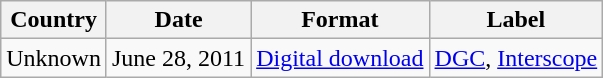<table class="wikitable">
<tr>
<th>Country</th>
<th>Date</th>
<th>Format</th>
<th>Label</th>
</tr>
<tr>
<td>Unknown</td>
<td rowspan="1">June 28, 2011</td>
<td rowspan="1"><a href='#'>Digital download</a></td>
<td rowspan="1"><a href='#'>DGC</a>, <a href='#'>Interscope</a></td>
</tr>
</table>
